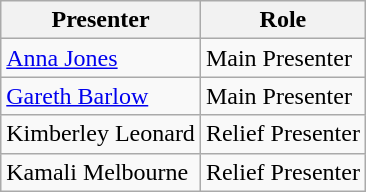<table class="wikitable">
<tr>
<th>Presenter</th>
<th>Role</th>
</tr>
<tr>
<td><a href='#'>Anna Jones</a></td>
<td>Main Presenter</td>
</tr>
<tr>
<td><a href='#'>Gareth Barlow</a></td>
<td>Main Presenter</td>
</tr>
<tr>
<td>Kimberley Leonard</td>
<td>Relief Presenter</td>
</tr>
<tr>
<td>Kamali Melbourne</td>
<td>Relief Presenter</td>
</tr>
</table>
